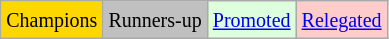<table class="wikitable">
<tr>
<td bgcolor=gold><small>Champions</small></td>
<td bgcolor=silver><small>Runners-up</small></td>
<td bgcolor="#DDFFDD"><small><a href='#'>Promoted</a></small></td>
<td bgcolor="#FFCCCC"><small><a href='#'>Relegated</a></small></td>
</tr>
</table>
